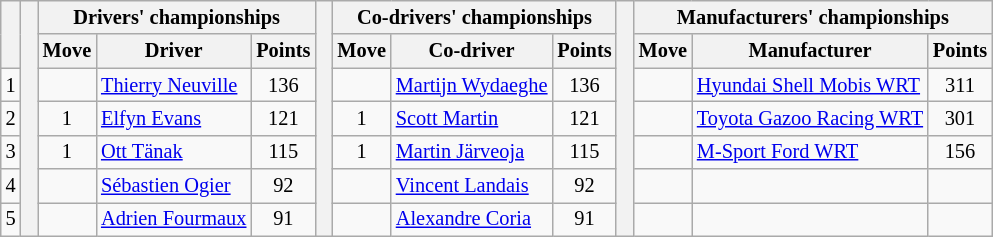<table class="wikitable" style="font-size:85%;">
<tr>
<th rowspan="2"></th>
<th rowspan="7" style="width:5px;"></th>
<th colspan="3">Drivers' championships</th>
<th rowspan="7" style="width:5px;"></th>
<th colspan="3" nowrap>Co-drivers' championships</th>
<th rowspan="7" style="width:5px;"></th>
<th colspan="3" nowrap>Manufacturers' championships</th>
</tr>
<tr>
<th>Move</th>
<th>Driver</th>
<th>Points</th>
<th>Move</th>
<th>Co-driver</th>
<th>Points</th>
<th>Move</th>
<th>Manufacturer</th>
<th>Points</th>
</tr>
<tr>
<td align="center">1</td>
<td align="center"></td>
<td><a href='#'>Thierry Neuville</a></td>
<td align="center">136</td>
<td align="center"></td>
<td><a href='#'>Martijn Wydaeghe</a></td>
<td align="center">136</td>
<td align="center"></td>
<td><a href='#'>Hyundai Shell Mobis WRT</a></td>
<td align="center">311</td>
</tr>
<tr>
<td align="center">2</td>
<td align="center"> 1</td>
<td><a href='#'>Elfyn Evans</a></td>
<td align="center">121</td>
<td align="center"> 1</td>
<td><a href='#'>Scott Martin</a></td>
<td align="center">121</td>
<td align="center"></td>
<td><a href='#'>Toyota Gazoo Racing WRT</a></td>
<td align="center">301</td>
</tr>
<tr>
<td align="center">3</td>
<td align="center"> 1</td>
<td><a href='#'>Ott Tänak</a></td>
<td align="center">115</td>
<td align="center"> 1</td>
<td><a href='#'>Martin Järveoja</a></td>
<td align="center">115</td>
<td align="center"></td>
<td><a href='#'>M-Sport Ford WRT</a></td>
<td align="center">156</td>
</tr>
<tr>
<td align="center">4</td>
<td align="center"></td>
<td><a href='#'>Sébastien Ogier</a></td>
<td align="center">92</td>
<td align="center"></td>
<td><a href='#'>Vincent Landais</a></td>
<td align="center">92</td>
<td></td>
<td></td>
<td></td>
</tr>
<tr>
<td align="center">5</td>
<td align="center"></td>
<td><a href='#'>Adrien Fourmaux</a></td>
<td align="center">91</td>
<td align="center"></td>
<td><a href='#'>Alexandre Coria</a></td>
<td align="center">91</td>
<td></td>
<td></td>
<td></td>
</tr>
</table>
